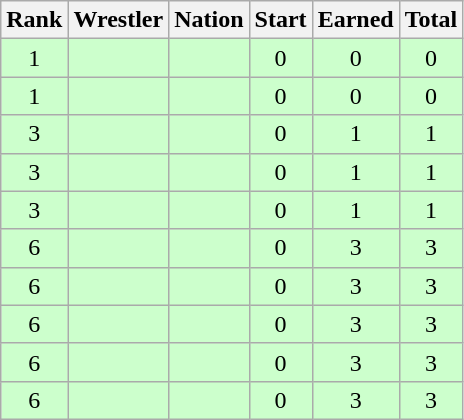<table class="wikitable sortable" style="text-align:center;">
<tr>
<th>Rank</th>
<th>Wrestler</th>
<th>Nation</th>
<th>Start</th>
<th>Earned</th>
<th>Total</th>
</tr>
<tr style="background:#cfc;">
<td>1</td>
<td align=left></td>
<td align=left></td>
<td>0</td>
<td>0</td>
<td>0</td>
</tr>
<tr style="background:#cfc;">
<td>1</td>
<td align=left></td>
<td align=left></td>
<td>0</td>
<td>0</td>
<td>0</td>
</tr>
<tr style="background:#cfc;">
<td>3</td>
<td align=left></td>
<td align=left></td>
<td>0</td>
<td>1</td>
<td>1</td>
</tr>
<tr style="background:#cfc;">
<td>3</td>
<td align=left></td>
<td align=left></td>
<td>0</td>
<td>1</td>
<td>1</td>
</tr>
<tr style="background:#cfc;">
<td>3</td>
<td align=left></td>
<td align=left></td>
<td>0</td>
<td>1</td>
<td>1</td>
</tr>
<tr style="background:#cfc;">
<td>6</td>
<td align=left></td>
<td align=left></td>
<td>0</td>
<td>3</td>
<td>3</td>
</tr>
<tr style="background:#cfc;">
<td>6</td>
<td align=left></td>
<td align=left></td>
<td>0</td>
<td>3</td>
<td>3</td>
</tr>
<tr style="background:#cfc;">
<td>6</td>
<td align=left></td>
<td align=left></td>
<td>0</td>
<td>3</td>
<td>3</td>
</tr>
<tr style="background:#cfc;">
<td>6</td>
<td align=left></td>
<td align=left></td>
<td>0</td>
<td>3</td>
<td>3</td>
</tr>
<tr style="background:#cfc;">
<td>6</td>
<td align=left></td>
<td align=left></td>
<td>0</td>
<td>3</td>
<td>3</td>
</tr>
</table>
